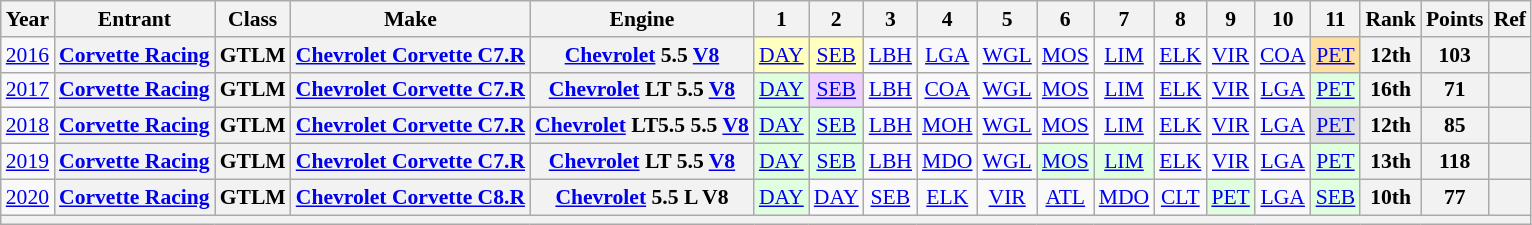<table class="wikitable" style="text-align:center; font-size:90%">
<tr>
<th>Year</th>
<th>Entrant</th>
<th>Class</th>
<th>Make</th>
<th>Engine</th>
<th>1</th>
<th>2</th>
<th>3</th>
<th>4</th>
<th>5</th>
<th>6</th>
<th>7</th>
<th>8</th>
<th>9</th>
<th>10</th>
<th>11</th>
<th>Rank</th>
<th>Points</th>
<th>Ref</th>
</tr>
<tr>
<td><a href='#'>2016</a></td>
<th><a href='#'>Corvette Racing</a></th>
<th>GTLM</th>
<th><a href='#'>Chevrolet Corvette C7.R</a></th>
<th><a href='#'>Chevrolet</a> 5.5 <a href='#'>V8</a></th>
<td style="background:#FFFFBF;"><a href='#'>DAY</a><br></td>
<td style="background:#FFFFBF;"><a href='#'>SEB</a><br></td>
<td><a href='#'>LBH</a></td>
<td><a href='#'>LGA</a></td>
<td><a href='#'>WGL</a></td>
<td><a href='#'>MOS</a></td>
<td><a href='#'>LIM</a></td>
<td><a href='#'>ELK</a></td>
<td><a href='#'>VIR</a></td>
<td><a href='#'>COA</a></td>
<td style="background:#FFDF9F;"><a href='#'>PET</a><br></td>
<th>12th</th>
<th>103</th>
<th></th>
</tr>
<tr>
<td><a href='#'>2017</a></td>
<th><a href='#'>Corvette Racing</a></th>
<th>GTLM</th>
<th><a href='#'>Chevrolet Corvette C7.R</a></th>
<th><a href='#'>Chevrolet</a> LT 5.5 <a href='#'>V8</a></th>
<td style="background:#DFFFDF;"><a href='#'>DAY</a><br></td>
<td style="background:#EFCFFF;"><a href='#'>SEB</a><br></td>
<td><a href='#'>LBH</a></td>
<td><a href='#'>COA</a></td>
<td><a href='#'>WGL</a></td>
<td><a href='#'>MOS</a></td>
<td><a href='#'>LIM</a></td>
<td><a href='#'>ELK</a></td>
<td><a href='#'>VIR</a></td>
<td><a href='#'>LGA</a></td>
<td style="background:#DFFFDF;"><a href='#'>PET</a><br></td>
<th>16th</th>
<th>71</th>
<th></th>
</tr>
<tr>
<td><a href='#'>2018</a></td>
<th><a href='#'>Corvette Racing</a></th>
<th>GTLM</th>
<th><a href='#'>Chevrolet Corvette C7.R</a></th>
<th><a href='#'>Chevrolet</a> LT5.5 5.5 <a href='#'>V8</a></th>
<td style="background:#DFFFDF;"><a href='#'>DAY</a><br></td>
<td style="background:#DFFFDF;"><a href='#'>SEB</a><br></td>
<td><a href='#'>LBH</a></td>
<td><a href='#'>MOH</a></td>
<td><a href='#'>WGL</a></td>
<td><a href='#'>MOS</a></td>
<td><a href='#'>LIM</a></td>
<td><a href='#'>ELK</a></td>
<td><a href='#'>VIR</a></td>
<td><a href='#'>LGA</a></td>
<td style="background:#DFDFDF;"><a href='#'>PET</a><br></td>
<th>12th</th>
<th>85</th>
<th></th>
</tr>
<tr>
<td><a href='#'>2019</a></td>
<th><a href='#'>Corvette Racing</a></th>
<th>GTLM</th>
<th><a href='#'>Chevrolet Corvette C7.R</a></th>
<th><a href='#'>Chevrolet</a> LT 5.5 <a href='#'>V8</a></th>
<td style="background:#DFFFDF;"><a href='#'>DAY</a><br></td>
<td style="background:#DFFFDF;"><a href='#'>SEB</a><br></td>
<td><a href='#'>LBH</a></td>
<td><a href='#'>MDO</a></td>
<td><a href='#'>WGL</a></td>
<td style="background:#DFFFDF;"><a href='#'>MOS</a><br></td>
<td style="background:#DFFFDF;"><a href='#'>LIM</a><br></td>
<td><a href='#'>ELK</a></td>
<td><a href='#'>VIR</a></td>
<td><a href='#'>LGA</a></td>
<td style="background:#DFFFDF;"><a href='#'>PET</a><br></td>
<th>13th</th>
<th>118</th>
<th></th>
</tr>
<tr>
<td><a href='#'>2020</a></td>
<th><a href='#'>Corvette Racing</a></th>
<th>GTLM</th>
<th><a href='#'>Chevrolet Corvette C8.R</a></th>
<th><a href='#'>Chevrolet</a> 5.5 L V8</th>
<td style="background:#DFFFDF;"><a href='#'>DAY</a><br></td>
<td><a href='#'>DAY</a></td>
<td><a href='#'>SEB</a></td>
<td><a href='#'>ELK</a></td>
<td><a href='#'>VIR</a></td>
<td><a href='#'>ATL</a></td>
<td><a href='#'>MDO</a></td>
<td><a href='#'>CLT</a></td>
<td style="background:#DFFFDF;"><a href='#'>PET</a><br></td>
<td><a href='#'>LGA</a></td>
<td style="background:#DFFFDF;"><a href='#'>SEB</a><br></td>
<th>10th</th>
<th>77</th>
<th></th>
</tr>
<tr>
<th colspan="19"></th>
</tr>
</table>
